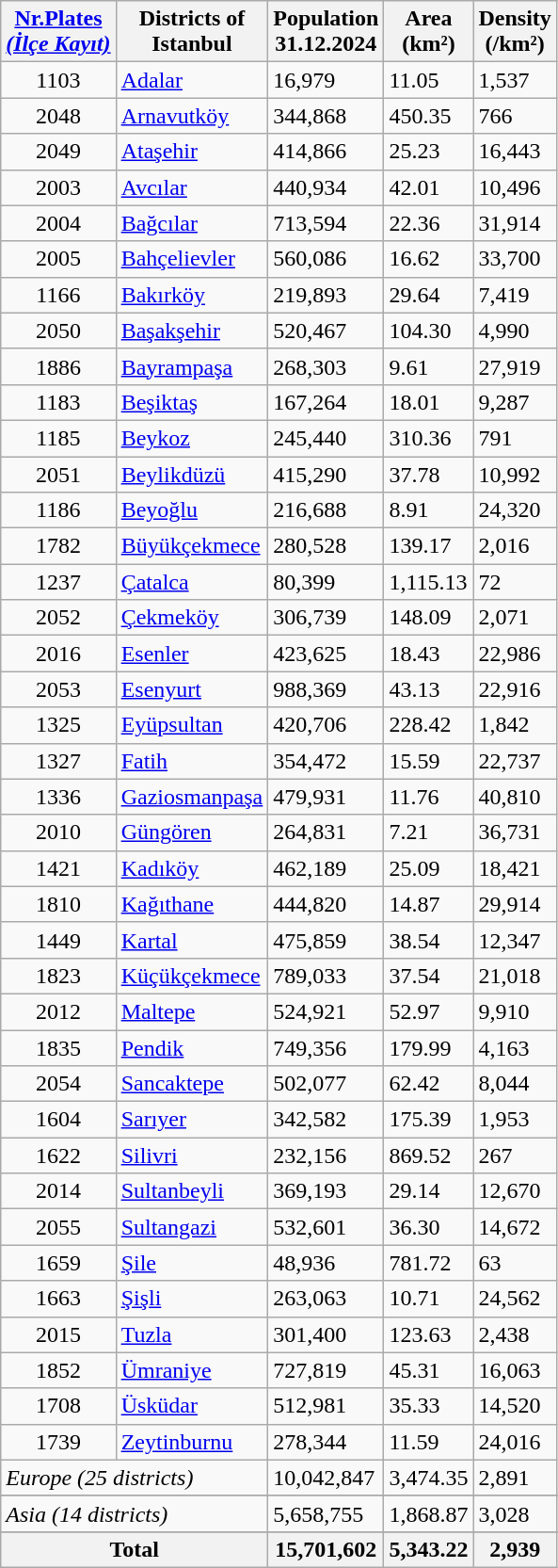<table class="wikitable sortable sticky-header sort-under col1left" >
<tr>
<th><a href='#'>Nr.Plates<br><em>(İlçe Kayıt)</em></a></th>
<th>Districts of<br> Istanbul</th>
<th>Population<br>31.12.2024</th>
<th>Area<br>(km²)</th>
<th>Density<br>(/km²)</th>
</tr>
<tr>
<td style="text-align:center;">1103</td>
<td style="text-align:left;"><a href='#'>Adalar</a></td>
<td>16,979</td>
<td>11.05</td>
<td>1,537</td>
</tr>
<tr>
<td style="text-align:center;">2048</td>
<td style="text-align:left;"><a href='#'>Arnavutköy</a></td>
<td>344,868</td>
<td>450.35</td>
<td>766</td>
</tr>
<tr>
<td style="text-align:center;">2049</td>
<td style="text-align:left;"><a href='#'>Ataşehir</a></td>
<td>414,866</td>
<td>25.23</td>
<td>16,443</td>
</tr>
<tr>
<td style="text-align:center;">2003</td>
<td style="text-align:left;"><a href='#'>Avcılar</a></td>
<td>440,934</td>
<td>42.01</td>
<td>10,496</td>
</tr>
<tr>
<td style="text-align:center;">2004</td>
<td style="text-align:left;"><a href='#'>Bağcılar</a></td>
<td>713,594</td>
<td>22.36</td>
<td>31,914</td>
</tr>
<tr>
<td style="text-align:center;">2005</td>
<td style="text-align:left;"><a href='#'>Bahçelievler</a></td>
<td>560,086</td>
<td>16.62</td>
<td>33,700</td>
</tr>
<tr>
<td style="text-align:center;">1166</td>
<td style="text-align:left;"><a href='#'>Bakırköy</a></td>
<td>219,893</td>
<td>29.64</td>
<td>7,419</td>
</tr>
<tr>
<td style="text-align:center;">2050</td>
<td style="text-align:left;"><a href='#'>Başakşehir</a></td>
<td>520,467</td>
<td>104.30</td>
<td>4,990</td>
</tr>
<tr>
<td style="text-align:center;">1886</td>
<td style="text-align:left;"><a href='#'>Bayrampaşa</a></td>
<td>268,303</td>
<td>9.61</td>
<td>27,919</td>
</tr>
<tr>
<td style="text-align:center;">1183</td>
<td style="text-align:left;"><a href='#'>Beşiktaş</a></td>
<td>167,264</td>
<td>18.01</td>
<td>9,287</td>
</tr>
<tr>
<td style="text-align:center;">1185</td>
<td style="text-align:left;"><a href='#'>Beykoz</a></td>
<td>245,440</td>
<td>310.36</td>
<td>791</td>
</tr>
<tr>
<td style="text-align:center;">2051</td>
<td style="text-align:left;"><a href='#'>Beylikdüzü</a></td>
<td>415,290</td>
<td>37.78</td>
<td>10,992</td>
</tr>
<tr>
<td style="text-align:center;">1186</td>
<td style="text-align:left;"><a href='#'>Beyoğlu</a></td>
<td>216,688</td>
<td>8.91</td>
<td>24,320</td>
</tr>
<tr>
<td style="text-align:center;">1782</td>
<td style="text-align:left;"><a href='#'>Büyükçekmece</a></td>
<td>280,528</td>
<td>139.17</td>
<td>2,016</td>
</tr>
<tr>
<td style="text-align:center;">1237</td>
<td style="text-align:left;"><a href='#'>Çatalca</a></td>
<td>80,399</td>
<td>1,115.13</td>
<td>72</td>
</tr>
<tr>
<td style="text-align:center;">2052</td>
<td style="text-align:left;"><a href='#'>Çekmeköy</a></td>
<td>306,739</td>
<td>148.09</td>
<td>2,071</td>
</tr>
<tr>
<td style="text-align:center;">2016</td>
<td style="text-align:left;"><a href='#'>Esenler</a></td>
<td>423,625</td>
<td>18.43</td>
<td>22,986</td>
</tr>
<tr>
<td style="text-align:center;">2053</td>
<td style="text-align:left;"><a href='#'>Esenyurt</a></td>
<td>988,369</td>
<td>43.13</td>
<td>22,916</td>
</tr>
<tr>
<td style="text-align:center;">1325</td>
<td style="text-align:left;"><a href='#'>Eyüpsultan</a></td>
<td>420,706</td>
<td>228.42</td>
<td>1,842</td>
</tr>
<tr>
<td style="text-align:center;">1327</td>
<td style="text-align:left;"><a href='#'>Fatih</a></td>
<td>354,472</td>
<td>15.59</td>
<td>22,737</td>
</tr>
<tr>
<td style="text-align:center;">1336</td>
<td style="text-align:left;"><a href='#'>Gaziosmanpaşa</a></td>
<td>479,931</td>
<td>11.76</td>
<td>40,810</td>
</tr>
<tr>
<td style="text-align:center;">2010</td>
<td style="text-align:left;"><a href='#'>Güngören</a></td>
<td>264,831</td>
<td>7.21</td>
<td>36,731</td>
</tr>
<tr>
<td style="text-align:center;">1421</td>
<td style="text-align:left;"><a href='#'>Kadıköy</a></td>
<td>462,189</td>
<td>25.09</td>
<td>18,421</td>
</tr>
<tr>
<td style="text-align:center;">1810</td>
<td style="text-align:left;"><a href='#'>Kağıthane</a></td>
<td>444,820</td>
<td>14.87</td>
<td>29,914</td>
</tr>
<tr>
<td style="text-align:center;">1449</td>
<td style="text-align:left;"><a href='#'>Kartal</a></td>
<td>475,859</td>
<td>38.54</td>
<td>12,347</td>
</tr>
<tr>
<td style="text-align:center;">1823</td>
<td style="text-align:left;"><a href='#'>Küçükçekmece</a></td>
<td>789,033</td>
<td>37.54</td>
<td>21,018</td>
</tr>
<tr>
<td style="text-align:center;">2012</td>
<td style="text-align:left;"><a href='#'>Maltepe</a></td>
<td>524,921</td>
<td>52.97</td>
<td>9,910</td>
</tr>
<tr>
<td style="text-align:center;">1835</td>
<td style="text-align:left;"><a href='#'>Pendik</a></td>
<td>749,356</td>
<td>179.99</td>
<td>4,163</td>
</tr>
<tr>
<td style="text-align:center;">2054</td>
<td style="text-align:left;"><a href='#'>Sancaktepe</a></td>
<td>502,077</td>
<td>62.42</td>
<td>8,044</td>
</tr>
<tr>
<td style="text-align:center;">1604</td>
<td style="text-align:left;"><a href='#'>Sarıyer</a></td>
<td>342,582</td>
<td>175.39</td>
<td>1,953</td>
</tr>
<tr>
<td style="text-align:center;">1622</td>
<td style="text-align:left;"><a href='#'>Silivri</a></td>
<td>232,156</td>
<td>869.52</td>
<td>267</td>
</tr>
<tr>
<td style="text-align:center;">2014</td>
<td style="text-align:left;"><a href='#'>Sultanbeyli</a></td>
<td>369,193</td>
<td>29.14</td>
<td>12,670</td>
</tr>
<tr>
<td style="text-align:center;">2055</td>
<td style="text-align:left;"><a href='#'>Sultangazi</a></td>
<td>532,601</td>
<td>36.30</td>
<td>14,672</td>
</tr>
<tr>
<td style="text-align:center;">1659</td>
<td style="text-align:left;"><a href='#'>Şile</a></td>
<td>48,936</td>
<td>781.72</td>
<td>63</td>
</tr>
<tr>
<td style="text-align:center;">1663</td>
<td style="text-align:left;"><a href='#'>Şişli</a></td>
<td>263,063</td>
<td>10.71</td>
<td>24,562</td>
</tr>
<tr>
<td style="text-align:center;">2015</td>
<td style="text-align:left;"><a href='#'>Tuzla</a></td>
<td>301,400</td>
<td>123.63</td>
<td>2,438</td>
</tr>
<tr>
<td style="text-align:center;">1852</td>
<td style="text-align:left;"><a href='#'>Ümraniye</a></td>
<td>727,819</td>
<td>45.31</td>
<td>16,063</td>
</tr>
<tr>
<td style="text-align:center;">1708</td>
<td style="text-align:left;"><a href='#'>Üsküdar</a></td>
<td>512,981</td>
<td>35.33</td>
<td>14,520</td>
</tr>
<tr>
<td style="text-align:center;">1739</td>
<td style="text-align:left;"><a href='#'>Zeytinburnu</a></td>
<td>278,344</td>
<td>11.59</td>
<td>24,016</td>
</tr>
<tr class=sortbottom>
<td colspan="2"><em>Europe (25 districts)</em></td>
<td>10,042,847</td>
<td>3,474.35</td>
<td>2,891</td>
</tr>
<tr>
</tr>
<tr class=sortbottom>
<td colspan="2"><em>Asia (14 districts)</em></td>
<td>5,658,755</td>
<td>1,868.87</td>
<td>3,028</td>
</tr>
<tr>
</tr>
<tr class=sortbottom>
<th style="text-align:center;" colspan="2">Total </th>
<th>15,701,602</th>
<th>5,343.22</th>
<th>2,939</th>
</tr>
</table>
